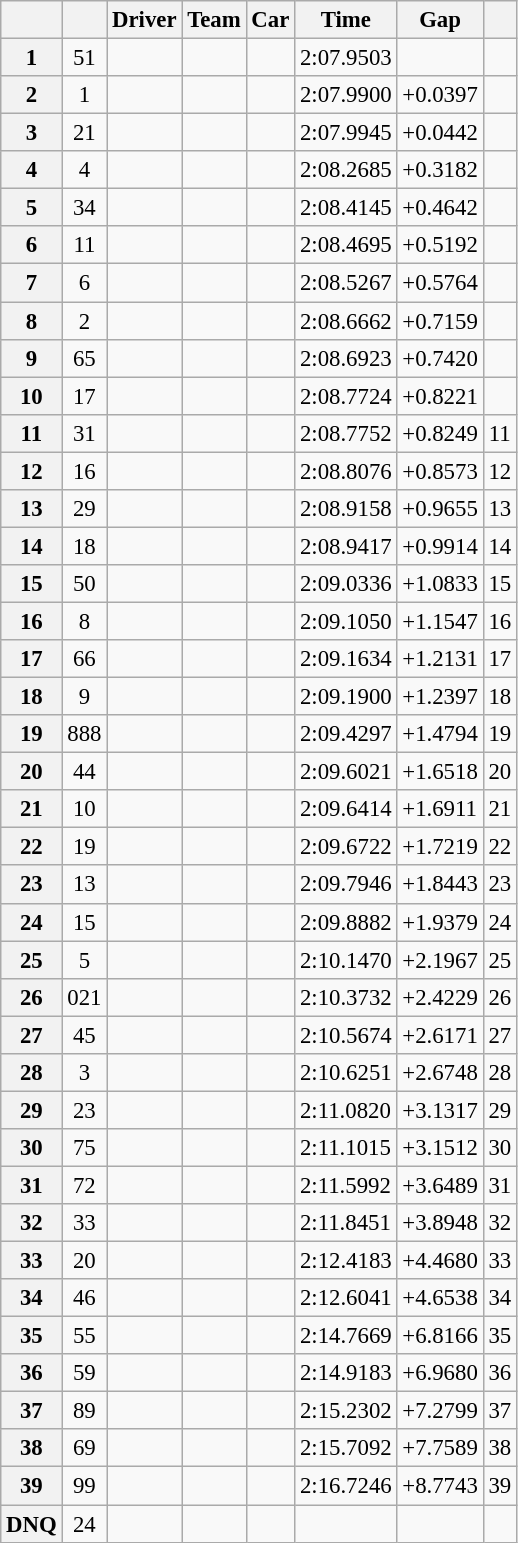<table class="wikitable" style="font-size: 95%">
<tr>
<th></th>
<th></th>
<th>Driver</th>
<th>Team</th>
<th>Car</th>
<th>Time</th>
<th>Gap</th>
<th></th>
</tr>
<tr>
<th>1</th>
<td align="center">51</td>
<td></td>
<td></td>
<td></td>
<td>2:07.9503</td>
<td></td>
<td align="center"></td>
</tr>
<tr>
<th>2</th>
<td align="center">1</td>
<td></td>
<td></td>
<td></td>
<td>2:07.9900</td>
<td>+0.0397</td>
<td align="center"></td>
</tr>
<tr>
<th>3</th>
<td align="center">21</td>
<td></td>
<td></td>
<td></td>
<td>2:07.9945</td>
<td>+0.0442</td>
<td align="center"></td>
</tr>
<tr>
<th>4</th>
<td align="center">4</td>
<td></td>
<td></td>
<td></td>
<td>2:08.2685</td>
<td>+0.3182</td>
<td align="center"></td>
</tr>
<tr>
<th>5</th>
<td align="center">34</td>
<td></td>
<td></td>
<td></td>
<td>2:08.4145</td>
<td>+0.4642</td>
<td align="center"></td>
</tr>
<tr>
<th>6</th>
<td align="center">11</td>
<td></td>
<td></td>
<td></td>
<td>2:08.4695</td>
<td>+0.5192</td>
<td align="center"></td>
</tr>
<tr>
<th>7</th>
<td align="center">6</td>
<td></td>
<td></td>
<td></td>
<td>2:08.5267</td>
<td>+0.5764</td>
<td align="center"></td>
</tr>
<tr>
<th>8</th>
<td align="center">2</td>
<td></td>
<td></td>
<td></td>
<td>2:08.6662</td>
<td>+0.7159</td>
<td align="center"></td>
</tr>
<tr>
<th>9</th>
<td align="center">65</td>
<td></td>
<td></td>
<td></td>
<td>2:08.6923</td>
<td>+0.7420</td>
<td align="center"></td>
</tr>
<tr>
<th>10</th>
<td align="center">17</td>
<td></td>
<td></td>
<td></td>
<td>2:08.7724</td>
<td>+0.8221</td>
<td align="center"></td>
</tr>
<tr>
<th>11</th>
<td align="center">31</td>
<td></td>
<td></td>
<td></td>
<td>2:08.7752</td>
<td>+0.8249</td>
<td align="center">11</td>
</tr>
<tr>
<th>12</th>
<td align="center">16</td>
<td></td>
<td></td>
<td></td>
<td>2:08.8076</td>
<td>+0.8573</td>
<td align="center">12</td>
</tr>
<tr>
<th>13</th>
<td align="center">29</td>
<td></td>
<td></td>
<td></td>
<td>2:08.9158</td>
<td>+0.9655</td>
<td align="center">13</td>
</tr>
<tr>
<th>14</th>
<td align="center">18</td>
<td></td>
<td></td>
<td></td>
<td>2:08.9417</td>
<td>+0.9914</td>
<td align="center">14</td>
</tr>
<tr>
<th>15</th>
<td align="center">50</td>
<td></td>
<td></td>
<td></td>
<td>2:09.0336</td>
<td>+1.0833</td>
<td align="center">15</td>
</tr>
<tr>
<th>16</th>
<td align="center">8</td>
<td></td>
<td></td>
<td></td>
<td>2:09.1050</td>
<td>+1.1547</td>
<td align="center">16</td>
</tr>
<tr>
<th>17</th>
<td align="center">66</td>
<td></td>
<td></td>
<td></td>
<td>2:09.1634</td>
<td>+1.2131</td>
<td align="center">17</td>
</tr>
<tr>
<th>18</th>
<td align="center">9</td>
<td></td>
<td></td>
<td></td>
<td>2:09.1900</td>
<td>+1.2397</td>
<td align="center">18</td>
</tr>
<tr>
<th>19</th>
<td align="center">888</td>
<td></td>
<td></td>
<td></td>
<td>2:09.4297</td>
<td>+1.4794</td>
<td align="center">19</td>
</tr>
<tr>
<th>20</th>
<td align="center">44</td>
<td></td>
<td></td>
<td></td>
<td>2:09.6021</td>
<td>+1.6518</td>
<td align="center">20</td>
</tr>
<tr>
<th>21</th>
<td align="center">10</td>
<td></td>
<td></td>
<td></td>
<td>2:09.6414</td>
<td>+1.6911</td>
<td align="center">21</td>
</tr>
<tr>
<th>22</th>
<td align="center">19</td>
<td></td>
<td></td>
<td></td>
<td>2:09.6722</td>
<td>+1.7219</td>
<td align="center">22</td>
</tr>
<tr>
<th>23</th>
<td align="center">13</td>
<td></td>
<td></td>
<td></td>
<td>2:09.7946</td>
<td>+1.8443</td>
<td align="center">23</td>
</tr>
<tr>
<th>24</th>
<td align="center">15</td>
<td></td>
<td></td>
<td></td>
<td>2:09.8882</td>
<td>+1.9379</td>
<td align="center">24</td>
</tr>
<tr>
<th>25</th>
<td align="center">5</td>
<td></td>
<td></td>
<td></td>
<td>2:10.1470</td>
<td>+2.1967</td>
<td align="center">25</td>
</tr>
<tr>
<th>26</th>
<td align="center">021</td>
<td></td>
<td></td>
<td></td>
<td>2:10.3732</td>
<td>+2.4229</td>
<td align="center">26</td>
</tr>
<tr>
<th>27</th>
<td align="center">45</td>
<td></td>
<td></td>
<td></td>
<td>2:10.5674</td>
<td>+2.6171</td>
<td align="center">27</td>
</tr>
<tr>
<th>28</th>
<td align="center">3</td>
<td></td>
<td></td>
<td></td>
<td>2:10.6251</td>
<td>+2.6748</td>
<td align="center">28</td>
</tr>
<tr>
<th>29</th>
<td align="center">23</td>
<td></td>
<td></td>
<td></td>
<td>2:11.0820</td>
<td>+3.1317</td>
<td align="center">29</td>
</tr>
<tr>
<th>30</th>
<td align="center">75</td>
<td></td>
<td></td>
<td></td>
<td>2:11.1015</td>
<td>+3.1512</td>
<td align="center">30</td>
</tr>
<tr>
<th>31</th>
<td align="center">72</td>
<td></td>
<td></td>
<td></td>
<td>2:11.5992</td>
<td>+3.6489</td>
<td align="center">31</td>
</tr>
<tr>
<th>32</th>
<td align="center">33</td>
<td></td>
<td></td>
<td></td>
<td>2:11.8451</td>
<td>+3.8948</td>
<td align="center">32</td>
</tr>
<tr>
<th>33</th>
<td align="center">20</td>
<td></td>
<td></td>
<td></td>
<td>2:12.4183</td>
<td>+4.4680</td>
<td align="center">33</td>
</tr>
<tr>
<th>34</th>
<td align="center">46</td>
<td></td>
<td></td>
<td></td>
<td>2:12.6041</td>
<td>+4.6538</td>
<td align="center">34</td>
</tr>
<tr>
<th>35</th>
<td align="center">55</td>
<td></td>
<td></td>
<td></td>
<td>2:14.7669</td>
<td>+6.8166</td>
<td align="center">35</td>
</tr>
<tr>
<th>36</th>
<td align="center">59</td>
<td></td>
<td></td>
<td></td>
<td>2:14.9183</td>
<td>+6.9680</td>
<td align="center">36</td>
</tr>
<tr>
<th>37</th>
<td align="center">89</td>
<td></td>
<td></td>
<td></td>
<td>2:15.2302</td>
<td>+7.2799</td>
<td align="center">37</td>
</tr>
<tr>
<th>38</th>
<td align="center">69</td>
<td></td>
<td></td>
<td></td>
<td>2:15.7092</td>
<td>+7.7589</td>
<td align="center">38</td>
</tr>
<tr>
<th>39</th>
<td align="center">99</td>
<td></td>
<td></td>
<td></td>
<td>2:16.7246</td>
<td>+8.7743</td>
<td align="center">39</td>
</tr>
<tr>
<th>DNQ</th>
<td align="center">24</td>
<td></td>
<td></td>
<td></td>
<td></td>
<td></td>
<td align="center"></td>
</tr>
</table>
